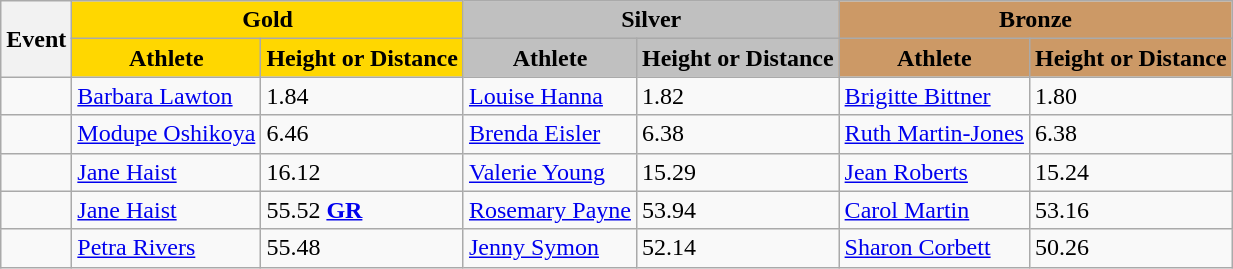<table class="wikitable">
<tr>
<th scope="col" rowspan=2>Event</th>
<th scope="colgroup" colspan=2 style="background-color: gold;">Gold</th>
<th scope="colgroup" colspan=2 style="background-color: silver;">Silver</th>
<th scope="colgroup" colspan=2 style="background-color: #cc9966;">Bronze</th>
</tr>
<tr>
<th scope="col" style="background-color:gold;">Athlete</th>
<th scope="col" style="background-color:gold;">Height or Distance</th>
<th scope="col" style="background-color:silver;">Athlete</th>
<th scope="col" style="background-color:silver;">Height or Distance</th>
<th scope="col" style="background-color:#cc9966;">Athlete</th>
<th scope="col" style="background-color:#cc9966;">Height or Distance</th>
</tr>
<tr>
<td></td>
<td> <a href='#'>Barbara Lawton</a></td>
<td>1.84</td>
<td> <a href='#'>Louise Hanna</a></td>
<td>1.82</td>
<td> <a href='#'>Brigitte Bittner</a></td>
<td>1.80</td>
</tr>
<tr>
<td></td>
<td> <a href='#'>Modupe Oshikoya</a></td>
<td>6.46</td>
<td> <a href='#'>Brenda Eisler</a></td>
<td>6.38</td>
<td> <a href='#'>Ruth Martin-Jones</a></td>
<td>6.38</td>
</tr>
<tr>
<td></td>
<td> <a href='#'>Jane Haist</a></td>
<td>16.12</td>
<td> <a href='#'>Valerie Young</a></td>
<td>15.29</td>
<td> <a href='#'>Jean Roberts</a></td>
<td>15.24</td>
</tr>
<tr>
<td></td>
<td> <a href='#'>Jane Haist</a></td>
<td>55.52 <strong><a href='#'>GR</a></strong></td>
<td> <a href='#'>Rosemary Payne</a></td>
<td>53.94</td>
<td> <a href='#'>Carol Martin</a></td>
<td>53.16</td>
</tr>
<tr>
<td></td>
<td> <a href='#'>Petra Rivers</a></td>
<td>55.48</td>
<td> <a href='#'>Jenny Symon</a></td>
<td>52.14</td>
<td> <a href='#'>Sharon Corbett</a></td>
<td>50.26</td>
</tr>
</table>
